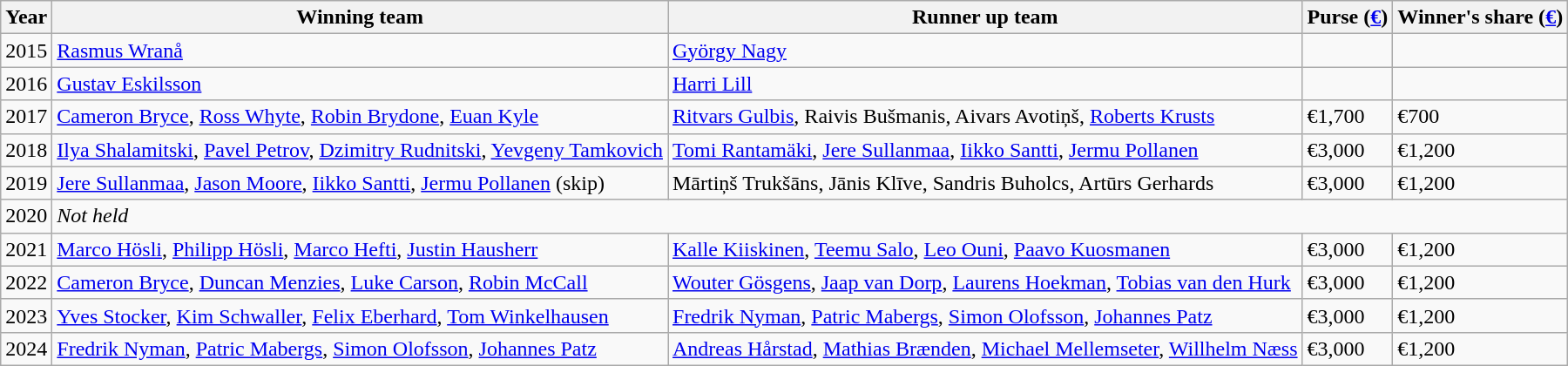<table class="wikitable">
<tr>
<th scope="col">Year</th>
<th scope="col">Winning team</th>
<th scope="col">Runner up team</th>
<th scope="col">Purse (<a href='#'>€</a>)</th>
<th scope="col">Winner's share (<a href='#'>€</a>)</th>
</tr>
<tr>
<td>2015</td>
<td> <a href='#'>Rasmus Wranå</a></td>
<td> <a href='#'>György Nagy</a></td>
<td></td>
<td></td>
</tr>
<tr>
<td>2016</td>
<td> <a href='#'>Gustav Eskilsson</a></td>
<td> <a href='#'>Harri Lill</a></td>
<td></td>
<td></td>
</tr>
<tr>
<td>2017</td>
<td> <a href='#'>Cameron Bryce</a>, <a href='#'>Ross Whyte</a>, <a href='#'>Robin Brydone</a>, <a href='#'>Euan Kyle</a></td>
<td> <a href='#'>Ritvars Gulbis</a>, Raivis Bušmanis, Aivars Avotiņš, <a href='#'>Roberts Krusts</a></td>
<td>€1,700</td>
<td>€700</td>
</tr>
<tr>
<td>2018</td>
<td> <a href='#'>Ilya Shalamitski</a>, <a href='#'>Pavel Petrov</a>, <a href='#'>Dzimitry Rudnitski</a>, <a href='#'>Yevgeny Tamkovich</a></td>
<td> <a href='#'>Tomi Rantamäki</a>, <a href='#'>Jere Sullanmaa</a>, <a href='#'>Iikko Santti</a>, <a href='#'>Jermu Pollanen</a></td>
<td>€3,000</td>
<td>€1,200</td>
</tr>
<tr>
<td>2019</td>
<td> <a href='#'>Jere Sullanmaa</a>, <a href='#'>Jason Moore</a>, <a href='#'>Iikko Santti</a>, <a href='#'>Jermu Pollanen</a> (skip)</td>
<td> Mārtiņš Trukšāns, Jānis Klīve, Sandris Buholcs, Artūrs Gerhards</td>
<td>€3,000</td>
<td>€1,200</td>
</tr>
<tr>
<td>2020</td>
<td colspan="4"><em>Not held</em></td>
</tr>
<tr>
<td>2021</td>
<td> <a href='#'>Marco Hösli</a>, <a href='#'>Philipp Hösli</a>, <a href='#'>Marco Hefti</a>, <a href='#'>Justin Hausherr</a></td>
<td> <a href='#'>Kalle Kiiskinen</a>, <a href='#'>Teemu Salo</a>, <a href='#'>Leo Ouni</a>, <a href='#'>Paavo Kuosmanen</a></td>
<td>€3,000</td>
<td>€1,200</td>
</tr>
<tr>
<td>2022 </td>
<td> <a href='#'>Cameron Bryce</a>, <a href='#'>Duncan Menzies</a>, <a href='#'>Luke Carson</a>, <a href='#'>Robin McCall</a></td>
<td> <a href='#'>Wouter Gösgens</a>, <a href='#'>Jaap van Dorp</a>, <a href='#'>Laurens Hoekman</a>, <a href='#'>Tobias van den Hurk</a></td>
<td>€3,000</td>
<td>€1,200</td>
</tr>
<tr>
<td>2023</td>
<td> <a href='#'>Yves Stocker</a>, <a href='#'>Kim Schwaller</a>, <a href='#'>Felix Eberhard</a>, <a href='#'>Tom Winkelhausen</a></td>
<td> <a href='#'>Fredrik Nyman</a>, <a href='#'>Patric Mabergs</a>, <a href='#'>Simon Olofsson</a>, <a href='#'>Johannes Patz</a></td>
<td>€3,000</td>
<td>€1,200</td>
</tr>
<tr>
<td>2024</td>
<td> <a href='#'>Fredrik Nyman</a>, <a href='#'>Patric Mabergs</a>, <a href='#'>Simon Olofsson</a>, <a href='#'>Johannes Patz</a></td>
<td> <a href='#'>Andreas Hårstad</a>, <a href='#'>Mathias Brænden</a>, <a href='#'>Michael Mellemseter</a>, <a href='#'>Willhelm Næss</a></td>
<td>€3,000</td>
<td>€1,200</td>
</tr>
</table>
